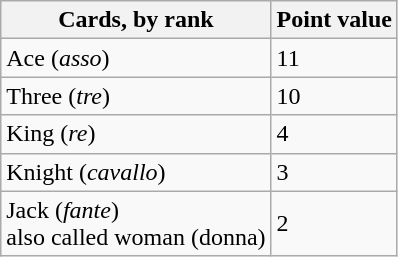<table class="wikitable">
<tr>
<th>Cards, by rank</th>
<th>Point value</th>
</tr>
<tr>
<td>Ace (<em>asso</em>)</td>
<td>11</td>
</tr>
<tr>
<td>Three (<em>tre</em>)</td>
<td>10</td>
</tr>
<tr>
<td>King (<em>re</em>)</td>
<td>4</td>
</tr>
<tr>
<td>Knight (<em>cavallo</em>)</td>
<td>3</td>
</tr>
<tr>
<td>Jack (<em>fante</em>)<br>also called
woman (donna)</td>
<td>2</td>
</tr>
</table>
